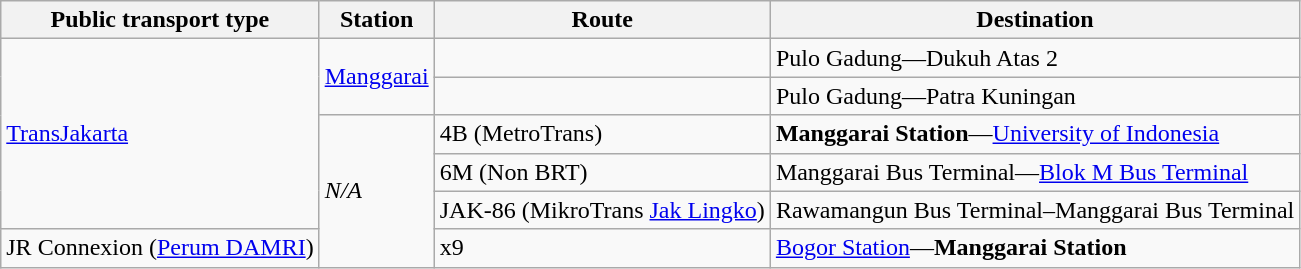<table class="wikitable">
<tr>
<th>Public transport type</th>
<th>Station</th>
<th>Route</th>
<th>Destination</th>
</tr>
<tr>
<td rowspan="5"><a href='#'>TransJakarta</a></td>
<td rowspan="2"><a href='#'>Manggarai</a></td>
<td></td>
<td>Pulo Gadung—Dukuh Atas 2</td>
</tr>
<tr>
<td></td>
<td>Pulo Gadung—Patra Kuningan</td>
</tr>
<tr>
<td rowspan="4"><em>N/A</em></td>
<td>4B (MetroTrans)</td>
<td><strong>Manggarai Station</strong>—<a href='#'>University of Indonesia</a></td>
</tr>
<tr>
<td>6M (Non BRT)</td>
<td>Manggarai Bus Terminal—<a href='#'>Blok M Bus Terminal</a></td>
</tr>
<tr>
<td>JAK-86 (MikroTrans <a href='#'>Jak Lingko</a>)</td>
<td>Rawamangun Bus Terminal–Manggarai Bus Terminal</td>
</tr>
<tr>
<td>JR Connexion (<a href='#'>Perum DAMRI</a>)</td>
<td>x9</td>
<td><a href='#'>Bogor Station</a>—<strong>Manggarai Station</strong></td>
</tr>
</table>
